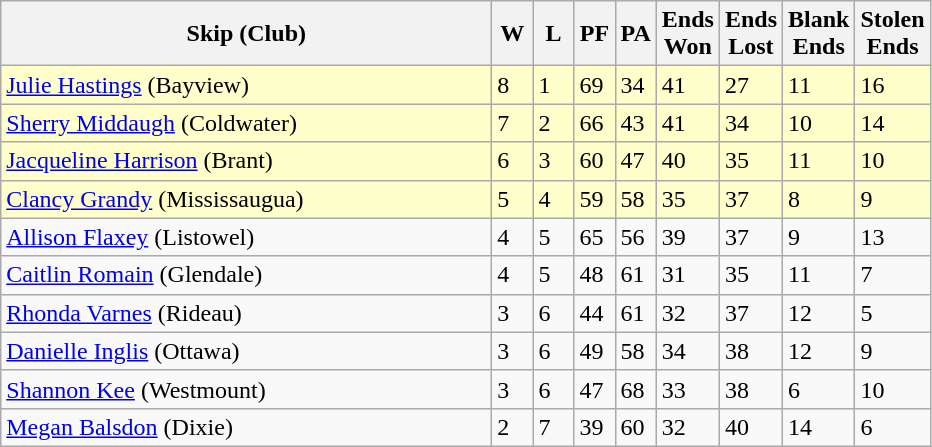<table class="wikitable">
<tr>
<th bgcolor="#efefef" width="320">Skip (Club)</th>
<th bgcolor="#efefef" width="20">W</th>
<th bgcolor="#efefef" width="20">L</th>
<th bgcolor="#efefef" width="20">PF</th>
<th bgcolor="#efefef" width="20">PA</th>
<th bgcolor="#efefef" width="20">Ends <br> Won</th>
<th bgcolor="#efefef" width="20">Ends <br> Lost</th>
<th bgcolor="#efefef" width="20">Blank <br> Ends</th>
<th bgcolor="#efefef" width="20">Stolen <br> Ends</th>
</tr>
<tr bgcolor=#ffffcc>
<td><a href='#'>Julie Hastings</a> (Bayview)</td>
<td>8</td>
<td>1</td>
<td>69</td>
<td>34</td>
<td>41</td>
<td>27</td>
<td>11</td>
<td>16</td>
</tr>
<tr bgcolor=#ffffcc>
<td><a href='#'>Sherry Middaugh</a> (Coldwater)</td>
<td>7</td>
<td>2</td>
<td>66</td>
<td>43</td>
<td>41</td>
<td>34</td>
<td>10</td>
<td>14</td>
</tr>
<tr bgcolor=#ffffcc>
<td><a href='#'>Jacqueline Harrison</a> (Brant)</td>
<td>6</td>
<td>3</td>
<td>60</td>
<td>47</td>
<td>40</td>
<td>35</td>
<td>11</td>
<td>10</td>
</tr>
<tr bgcolor=#ffffcc>
<td><a href='#'>Clancy Grandy</a> (Mississaugua)</td>
<td>5</td>
<td>4</td>
<td>59</td>
<td>58</td>
<td>35</td>
<td>37</td>
<td>8</td>
<td>9</td>
</tr>
<tr>
<td><a href='#'>Allison Flaxey</a> (Listowel)</td>
<td>4</td>
<td>5</td>
<td>65</td>
<td>56</td>
<td>39</td>
<td>37</td>
<td>9</td>
<td>13</td>
</tr>
<tr>
<td><a href='#'>Caitlin Romain</a> (Glendale)</td>
<td>4</td>
<td>5</td>
<td>48</td>
<td>61</td>
<td>31</td>
<td>35</td>
<td>11</td>
<td>7</td>
</tr>
<tr>
<td><a href='#'>Rhonda Varnes</a> (Rideau)</td>
<td>3</td>
<td>6</td>
<td>44</td>
<td>61</td>
<td>32</td>
<td>37</td>
<td>12</td>
<td>5</td>
</tr>
<tr>
<td><a href='#'>Danielle Inglis</a> (Ottawa)</td>
<td>3</td>
<td>6</td>
<td>49</td>
<td>58</td>
<td>34</td>
<td>38</td>
<td>12</td>
<td>9</td>
</tr>
<tr>
<td><a href='#'>Shannon Kee</a> (Westmount)</td>
<td>3</td>
<td>6</td>
<td>47</td>
<td>68</td>
<td>33</td>
<td>38</td>
<td>6</td>
<td>10</td>
</tr>
<tr>
<td><a href='#'>Megan Balsdon</a> (Dixie)</td>
<td>2</td>
<td>7</td>
<td>39</td>
<td>60</td>
<td>32</td>
<td>40</td>
<td>14</td>
<td>6</td>
</tr>
</table>
